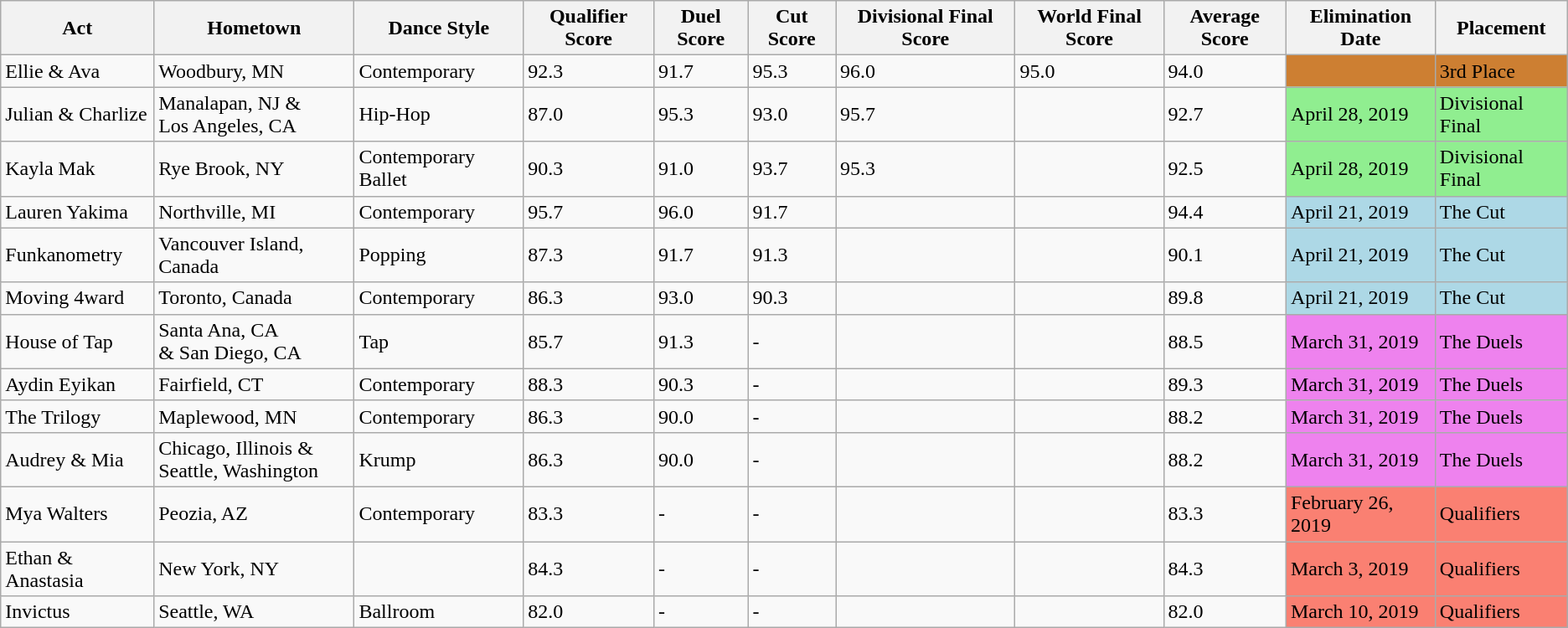<table class="wikitable sortable">
<tr>
<th>Act</th>
<th>Hometown</th>
<th>Dance Style</th>
<th>Qualifier Score</th>
<th>Duel Score</th>
<th>Cut Score</th>
<th>Divisional Final Score</th>
<th>World Final Score</th>
<th>Average Score</th>
<th>Elimination Date</th>
<th>Placement</th>
</tr>
<tr>
<td>Ellie & Ava</td>
<td>Woodbury, MN</td>
<td>Contemporary</td>
<td>92.3</td>
<td>91.7</td>
<td>95.3</td>
<td>96.0</td>
<td>95.0</td>
<td>94.0</td>
<td bgcolor=#cd7f32></td>
<td bgcolor=#cd7f32>3rd Place</td>
</tr>
<tr>
<td>Julian & Charlize</td>
<td>Manalapan, NJ &<br>Los Angeles, CA</td>
<td>Hip-Hop</td>
<td>87.0</td>
<td>95.3</td>
<td>93.0</td>
<td>95.7</td>
<td></td>
<td>92.7</td>
<td bgcolor=lightgreen>April 28, 2019</td>
<td bgcolor=lightgreen>Divisional Final</td>
</tr>
<tr>
<td>Kayla Mak</td>
<td>Rye Brook, NY</td>
<td>Contemporary Ballet</td>
<td>90.3</td>
<td>91.0</td>
<td>93.7</td>
<td>95.3</td>
<td></td>
<td>92.5</td>
<td bgcolor=lightgreen>April 28, 2019</td>
<td bgcolor=lightgreen>Divisional Final</td>
</tr>
<tr>
<td>Lauren Yakima</td>
<td>Northville, MI</td>
<td>Contemporary</td>
<td>95.7</td>
<td>96.0</td>
<td>91.7</td>
<td></td>
<td></td>
<td>94.4</td>
<td bgcolor=lightblue>April 21, 2019</td>
<td bgcolor=lightblue>The Cut</td>
</tr>
<tr>
<td>Funkanometry</td>
<td>Vancouver Island, Canada</td>
<td>Popping</td>
<td>87.3</td>
<td>91.7</td>
<td>91.3</td>
<td></td>
<td></td>
<td>90.1</td>
<td bgcolor=lightblue>April 21, 2019</td>
<td bgcolor=lightblue>The Cut</td>
</tr>
<tr>
<td>Moving 4ward</td>
<td>Toronto, Canada</td>
<td>Contemporary</td>
<td>86.3</td>
<td>93.0</td>
<td>90.3</td>
<td></td>
<td></td>
<td>89.8</td>
<td bgcolor=lightblue>April 21, 2019</td>
<td bgcolor=lightblue>The Cut</td>
</tr>
<tr>
<td>House of Tap</td>
<td>Santa Ana, CA<br>& San Diego, CA</td>
<td>Tap</td>
<td>85.7</td>
<td>91.3</td>
<td>-</td>
<td></td>
<td></td>
<td>88.5</td>
<td bgcolor=violet>March 31, 2019</td>
<td bgcolor=violet>The Duels</td>
</tr>
<tr>
<td>Aydin Eyikan</td>
<td>Fairfield, CT</td>
<td>Contemporary</td>
<td>88.3</td>
<td>90.3</td>
<td>-</td>
<td></td>
<td></td>
<td>89.3</td>
<td bgcolor=violet>March 31, 2019</td>
<td bgcolor=violet>The Duels</td>
</tr>
<tr>
<td>The Trilogy</td>
<td>Maplewood, MN</td>
<td>Contemporary</td>
<td>86.3</td>
<td>90.0</td>
<td>-</td>
<td></td>
<td></td>
<td>88.2</td>
<td bgcolor=violet>March 31, 2019</td>
<td bgcolor=violet>The Duels</td>
</tr>
<tr>
<td>Audrey & Mia</td>
<td>Chicago, Illinois &<br>Seattle, Washington</td>
<td>Krump</td>
<td>86.3</td>
<td>90.0</td>
<td>-</td>
<td></td>
<td></td>
<td>88.2</td>
<td bgcolor=violet>March 31, 2019</td>
<td bgcolor=violet>The Duels</td>
</tr>
<tr>
<td>Mya Walters</td>
<td>Peozia, AZ</td>
<td>Contemporary</td>
<td>83.3</td>
<td>-</td>
<td>-</td>
<td></td>
<td></td>
<td>83.3</td>
<td bgcolor=salmon>February 26, 2019</td>
<td bgcolor=salmon>Qualifiers</td>
</tr>
<tr>
<td>Ethan & Anastasia</td>
<td>New York, NY</td>
<td></td>
<td>84.3</td>
<td>-</td>
<td>-</td>
<td></td>
<td></td>
<td>84.3</td>
<td bgcolor=salmon>March 3, 2019</td>
<td bgcolor=salmon>Qualifiers</td>
</tr>
<tr>
<td>Invictus</td>
<td>Seattle, WA</td>
<td>Ballroom</td>
<td>82.0</td>
<td>-</td>
<td>-</td>
<td></td>
<td></td>
<td>82.0</td>
<td bgcolor=salmon>March 10, 2019</td>
<td bgcolor=salmon>Qualifiers</td>
</tr>
</table>
